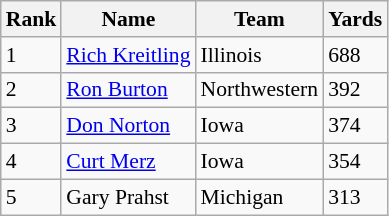<table class="wikitable" style="font-size: 90%">
<tr>
<th>Rank</th>
<th>Name</th>
<th>Team</th>
<th>Yards</th>
</tr>
<tr>
<td>1</td>
<td><a href='#'>Rich Kreitling</a></td>
<td>Illinois</td>
<td>688</td>
</tr>
<tr>
<td>2</td>
<td><a href='#'>Ron Burton</a></td>
<td>Northwestern</td>
<td>392</td>
</tr>
<tr>
<td>3</td>
<td><a href='#'>Don Norton</a></td>
<td>Iowa</td>
<td>374</td>
</tr>
<tr>
<td>4</td>
<td><a href='#'>Curt Merz</a></td>
<td>Iowa</td>
<td>354</td>
</tr>
<tr>
<td>5</td>
<td>Gary Prahst</td>
<td>Michigan</td>
<td>313</td>
</tr>
</table>
